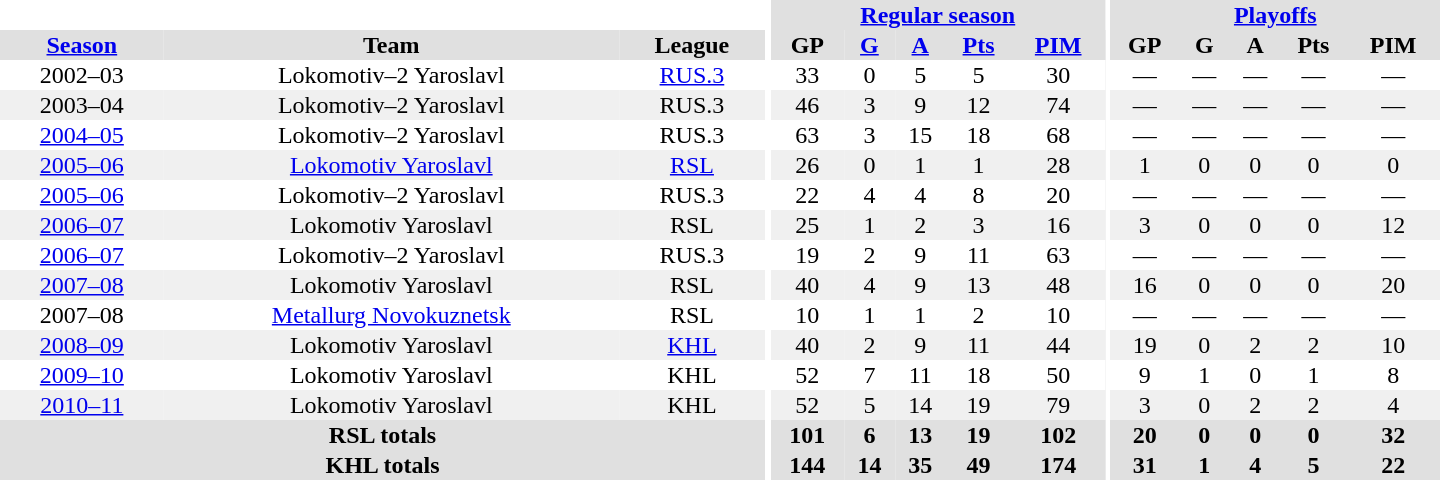<table border="0" cellpadding="1" cellspacing="0" style="text-align:center; width:60em">
<tr bgcolor="#e0e0e0">
<th colspan="3" bgcolor="#ffffff"></th>
<th rowspan="99" bgcolor="#ffffff"></th>
<th colspan="5"><a href='#'>Regular season</a></th>
<th rowspan="99" bgcolor="#ffffff"></th>
<th colspan="5"><a href='#'>Playoffs</a></th>
</tr>
<tr bgcolor="#e0e0e0">
<th><a href='#'>Season</a></th>
<th>Team</th>
<th>League</th>
<th>GP</th>
<th><a href='#'>G</a></th>
<th><a href='#'>A</a></th>
<th><a href='#'>Pts</a></th>
<th><a href='#'>PIM</a></th>
<th>GP</th>
<th>G</th>
<th>A</th>
<th>Pts</th>
<th>PIM</th>
</tr>
<tr>
<td>2002–03</td>
<td>Lokomotiv–2 Yaroslavl</td>
<td><a href='#'>RUS.3</a></td>
<td>33</td>
<td>0</td>
<td>5</td>
<td>5</td>
<td>30</td>
<td>—</td>
<td>—</td>
<td>—</td>
<td>—</td>
<td>—</td>
</tr>
<tr bgcolor="#f0f0f0">
<td>2003–04</td>
<td>Lokomotiv–2 Yaroslavl</td>
<td>RUS.3</td>
<td>46</td>
<td>3</td>
<td>9</td>
<td>12</td>
<td>74</td>
<td>—</td>
<td>—</td>
<td>—</td>
<td>—</td>
<td>—</td>
</tr>
<tr>
<td><a href='#'>2004–05</a></td>
<td>Lokomotiv–2 Yaroslavl</td>
<td>RUS.3</td>
<td>63</td>
<td>3</td>
<td>15</td>
<td>18</td>
<td>68</td>
<td>—</td>
<td>—</td>
<td>—</td>
<td>—</td>
<td>—</td>
</tr>
<tr bgcolor="#f0f0f0">
<td><a href='#'>2005–06</a></td>
<td><a href='#'>Lokomotiv Yaroslavl</a></td>
<td><a href='#'>RSL</a></td>
<td>26</td>
<td>0</td>
<td>1</td>
<td>1</td>
<td>28</td>
<td>1</td>
<td>0</td>
<td>0</td>
<td>0</td>
<td>0</td>
</tr>
<tr>
<td><a href='#'>2005–06</a></td>
<td>Lokomotiv–2 Yaroslavl</td>
<td>RUS.3</td>
<td>22</td>
<td>4</td>
<td>4</td>
<td>8</td>
<td>20</td>
<td>—</td>
<td>—</td>
<td>—</td>
<td>—</td>
<td>—</td>
</tr>
<tr bgcolor="#f0f0f0">
<td><a href='#'>2006–07</a></td>
<td>Lokomotiv Yaroslavl</td>
<td>RSL</td>
<td>25</td>
<td>1</td>
<td>2</td>
<td>3</td>
<td>16</td>
<td>3</td>
<td>0</td>
<td>0</td>
<td>0</td>
<td>12</td>
</tr>
<tr>
<td><a href='#'>2006–07</a></td>
<td>Lokomotiv–2 Yaroslavl</td>
<td>RUS.3</td>
<td>19</td>
<td>2</td>
<td>9</td>
<td>11</td>
<td>63</td>
<td>—</td>
<td>—</td>
<td>—</td>
<td>—</td>
<td>—</td>
</tr>
<tr bgcolor="#f0f0f0">
<td><a href='#'>2007–08</a></td>
<td>Lokomotiv Yaroslavl</td>
<td>RSL</td>
<td>40</td>
<td>4</td>
<td>9</td>
<td>13</td>
<td>48</td>
<td>16</td>
<td>0</td>
<td>0</td>
<td>0</td>
<td>20</td>
</tr>
<tr>
<td>2007–08</td>
<td><a href='#'>Metallurg Novokuznetsk</a></td>
<td>RSL</td>
<td>10</td>
<td>1</td>
<td>1</td>
<td>2</td>
<td>10</td>
<td>—</td>
<td>—</td>
<td>—</td>
<td>—</td>
<td>—</td>
</tr>
<tr bgcolor="#f0f0f0">
<td><a href='#'>2008–09</a></td>
<td>Lokomotiv Yaroslavl</td>
<td><a href='#'>KHL</a></td>
<td>40</td>
<td>2</td>
<td>9</td>
<td>11</td>
<td>44</td>
<td>19</td>
<td>0</td>
<td>2</td>
<td>2</td>
<td>10</td>
</tr>
<tr>
<td><a href='#'>2009–10</a></td>
<td>Lokomotiv Yaroslavl</td>
<td>KHL</td>
<td>52</td>
<td>7</td>
<td>11</td>
<td>18</td>
<td>50</td>
<td>9</td>
<td>1</td>
<td>0</td>
<td>1</td>
<td>8</td>
</tr>
<tr bgcolor="#f0f0f0">
<td><a href='#'>2010–11</a></td>
<td>Lokomotiv Yaroslavl</td>
<td>KHL</td>
<td>52</td>
<td>5</td>
<td>14</td>
<td>19</td>
<td>79</td>
<td>3</td>
<td>0</td>
<td>2</td>
<td>2</td>
<td>4</td>
</tr>
<tr bgcolor="#e0e0e0">
<th colspan="3">RSL totals</th>
<th>101</th>
<th>6</th>
<th>13</th>
<th>19</th>
<th>102</th>
<th>20</th>
<th>0</th>
<th>0</th>
<th>0</th>
<th>32</th>
</tr>
<tr bgcolor="#e0e0e0">
<th colspan="3">KHL totals</th>
<th>144</th>
<th>14</th>
<th>35</th>
<th>49</th>
<th>174</th>
<th>31</th>
<th>1</th>
<th>4</th>
<th>5</th>
<th>22</th>
</tr>
</table>
